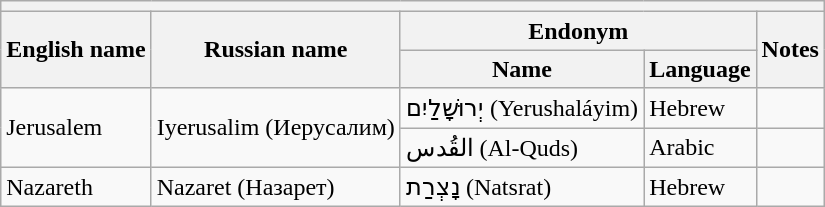<table class="wikitable sortable">
<tr>
<th colspan="5"></th>
</tr>
<tr>
<th rowspan="2">English name</th>
<th rowspan="2">Russian name</th>
<th colspan="2">Endonym</th>
<th rowspan="2">Notes</th>
</tr>
<tr>
<th>Name</th>
<th>Language</th>
</tr>
<tr>
<td rowspan="2">Jerusalem</td>
<td rowspan="2">Iyerusalim (Иерусалим)</td>
<td>יְרוּשָׁלַיִם (Yerushaláyim)</td>
<td>Hebrew</td>
<td></td>
</tr>
<tr>
<td>القُدس (Al-Quds)</td>
<td>Arabic</td>
<td></td>
</tr>
<tr>
<td>Nazareth</td>
<td>Nazaret (Назарет)</td>
<td>נָצְרַת (Natsrat)</td>
<td>Hebrew</td>
<td></td>
</tr>
</table>
